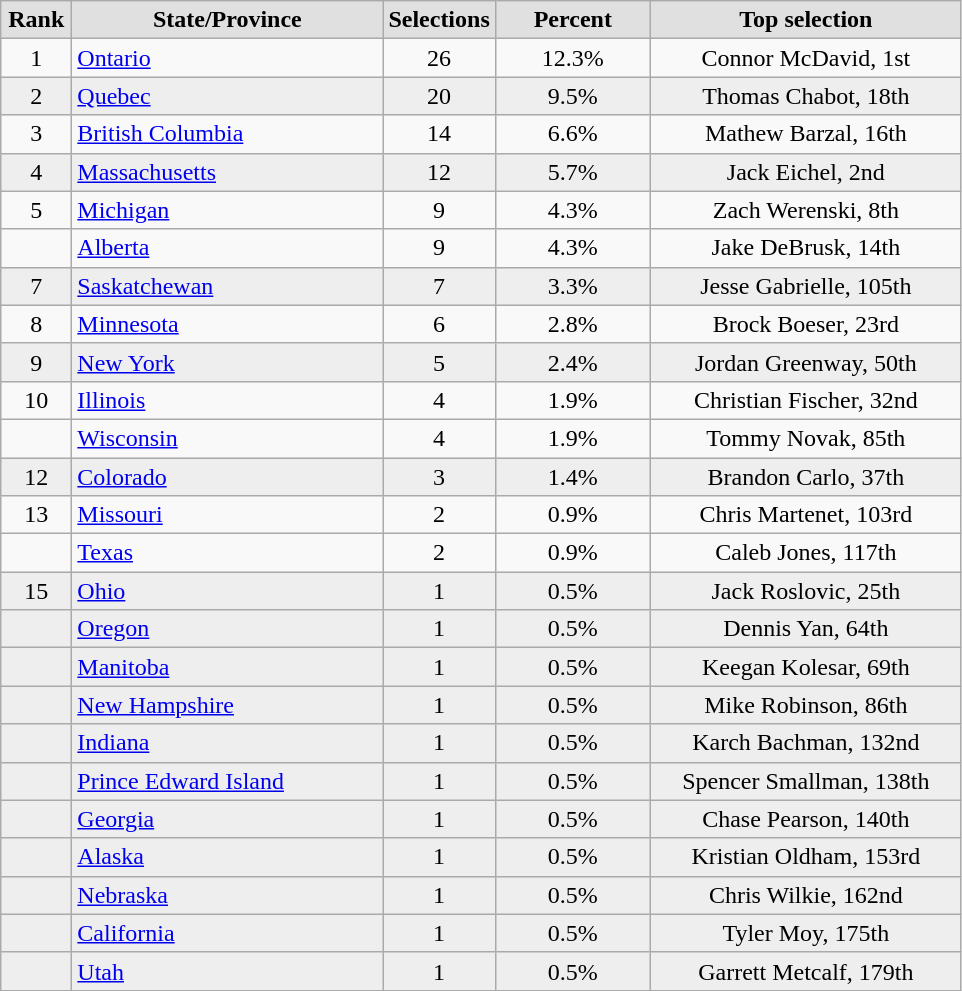<table class="wikitable" style="text-align: center">
<tr>
<th style="background:#e0e0e0; width:2.5em;">Rank</th>
<th style="background:#e0e0e0; width:12.5em;">State/Province</th>
<th style="background:#e0e0e0; width:4em;">Selections</th>
<th style="background:#e0e0e0; width:6em;">Percent</th>
<th style="background:#e0e0e0; width:12.5em;">Top selection</th>
</tr>
<tr>
<td>1</td>
<td style="text-align:left;"> <a href='#'>Ontario</a></td>
<td>26</td>
<td>12.3%</td>
<td>Connor McDavid, 1st<br></td>
</tr>
<tr bgcolor="eeeeee">
<td>2</td>
<td style="text-align:left;"> <a href='#'>Quebec</a></td>
<td>20</td>
<td>9.5%</td>
<td>Thomas Chabot, 18th<br></td>
</tr>
<tr>
<td>3</td>
<td style="text-align:left;"> <a href='#'>British Columbia</a></td>
<td>14</td>
<td>6.6%</td>
<td>Mathew Barzal, 16th<br></td>
</tr>
<tr bgcolor="eeeeee">
<td>4</td>
<td style="text-align:left;"> <a href='#'>Massachusetts</a></td>
<td>12</td>
<td>5.7%</td>
<td>Jack Eichel, 2nd<br></td>
</tr>
<tr>
<td>5</td>
<td style="text-align:left;"> <a href='#'>Michigan</a></td>
<td>9</td>
<td>4.3%</td>
<td>Zach Werenski, 8th<br></td>
</tr>
<tr>
<td></td>
<td style="text-align:left;"> <a href='#'>Alberta</a></td>
<td>9</td>
<td>4.3%</td>
<td>Jake DeBrusk, 14th<br></td>
</tr>
<tr bgcolor="eeeeee">
<td>7</td>
<td style="text-align:left;"> <a href='#'>Saskatchewan</a></td>
<td>7</td>
<td>3.3%</td>
<td>Jesse Gabrielle, 105th<br></td>
</tr>
<tr>
<td>8</td>
<td style="text-align:left;"> <a href='#'>Minnesota</a></td>
<td>6</td>
<td>2.8%</td>
<td>Brock Boeser, 23rd<br></td>
</tr>
<tr bgcolor="eeeeee">
<td>9</td>
<td style="text-align:left;"> <a href='#'>New York</a></td>
<td>5</td>
<td>2.4%</td>
<td>Jordan Greenway, 50th<br></td>
</tr>
<tr>
<td>10</td>
<td style="text-align:left;"> <a href='#'>Illinois</a></td>
<td>4</td>
<td>1.9%</td>
<td>Christian Fischer, 32nd<br></td>
</tr>
<tr>
<td></td>
<td style="text-align:left;"> <a href='#'>Wisconsin</a></td>
<td>4</td>
<td>1.9%</td>
<td>Tommy Novak, 85th<br></td>
</tr>
<tr bgcolor="eeeeee">
<td>12</td>
<td style="text-align:left;"> <a href='#'>Colorado</a></td>
<td>3</td>
<td>1.4%</td>
<td>Brandon Carlo, 37th<br></td>
</tr>
<tr>
<td>13</td>
<td style="text-align:left;"> <a href='#'>Missouri</a></td>
<td>2</td>
<td>0.9%</td>
<td>Chris Martenet, 103rd<br></td>
</tr>
<tr>
<td></td>
<td style="text-align:left;"> <a href='#'>Texas</a></td>
<td>2</td>
<td>0.9%</td>
<td>Caleb Jones, 117th<br></td>
</tr>
<tr bgcolor="eeeeee">
<td>15</td>
<td style="text-align:left;"> <a href='#'>Ohio</a></td>
<td>1</td>
<td>0.5%</td>
<td>Jack Roslovic, 25th</td>
</tr>
<tr bgcolor="eeeeee">
<td></td>
<td style="text-align:left;"> <a href='#'>Oregon</a></td>
<td>1</td>
<td>0.5%</td>
<td>Dennis Yan, 64th</td>
</tr>
<tr bgcolor="eeeeee">
<td></td>
<td style="text-align:left;"> <a href='#'>Manitoba</a></td>
<td>1</td>
<td>0.5%</td>
<td>Keegan Kolesar, 69th</td>
</tr>
<tr bgcolor="eeeeee">
<td></td>
<td style="text-align:left;"> <a href='#'>New Hampshire</a></td>
<td>1</td>
<td>0.5%</td>
<td>Mike Robinson, 86th</td>
</tr>
<tr bgcolor="eeeeee">
<td></td>
<td style="text-align:left;"> <a href='#'>Indiana</a></td>
<td>1</td>
<td>0.5%</td>
<td>Karch Bachman, 132nd</td>
</tr>
<tr bgcolor="eeeeee">
<td></td>
<td style="text-align:left;"> <a href='#'>Prince Edward Island</a></td>
<td>1</td>
<td>0.5%</td>
<td>Spencer Smallman, 138th</td>
</tr>
<tr bgcolor="eeeeee">
<td></td>
<td style="text-align:left;"> <a href='#'>Georgia</a></td>
<td>1</td>
<td>0.5%</td>
<td>Chase Pearson, 140th</td>
</tr>
<tr bgcolor="eeeeee">
<td></td>
<td style="text-align:left;"> <a href='#'>Alaska</a></td>
<td>1</td>
<td>0.5%</td>
<td>Kristian Oldham, 153rd</td>
</tr>
<tr bgcolor="eeeeee">
<td></td>
<td style="text-align:left;"> <a href='#'>Nebraska</a></td>
<td>1</td>
<td>0.5%</td>
<td>Chris Wilkie, 162nd</td>
</tr>
<tr bgcolor="eeeeee">
<td></td>
<td style="text-align:left;"> <a href='#'>California</a></td>
<td>1</td>
<td>0.5%</td>
<td>Tyler Moy, 175th</td>
</tr>
<tr bgcolor="eeeeee">
<td></td>
<td style="text-align:left;"> <a href='#'>Utah</a></td>
<td>1</td>
<td>0.5%</td>
<td>Garrett Metcalf, 179th</td>
</tr>
</table>
